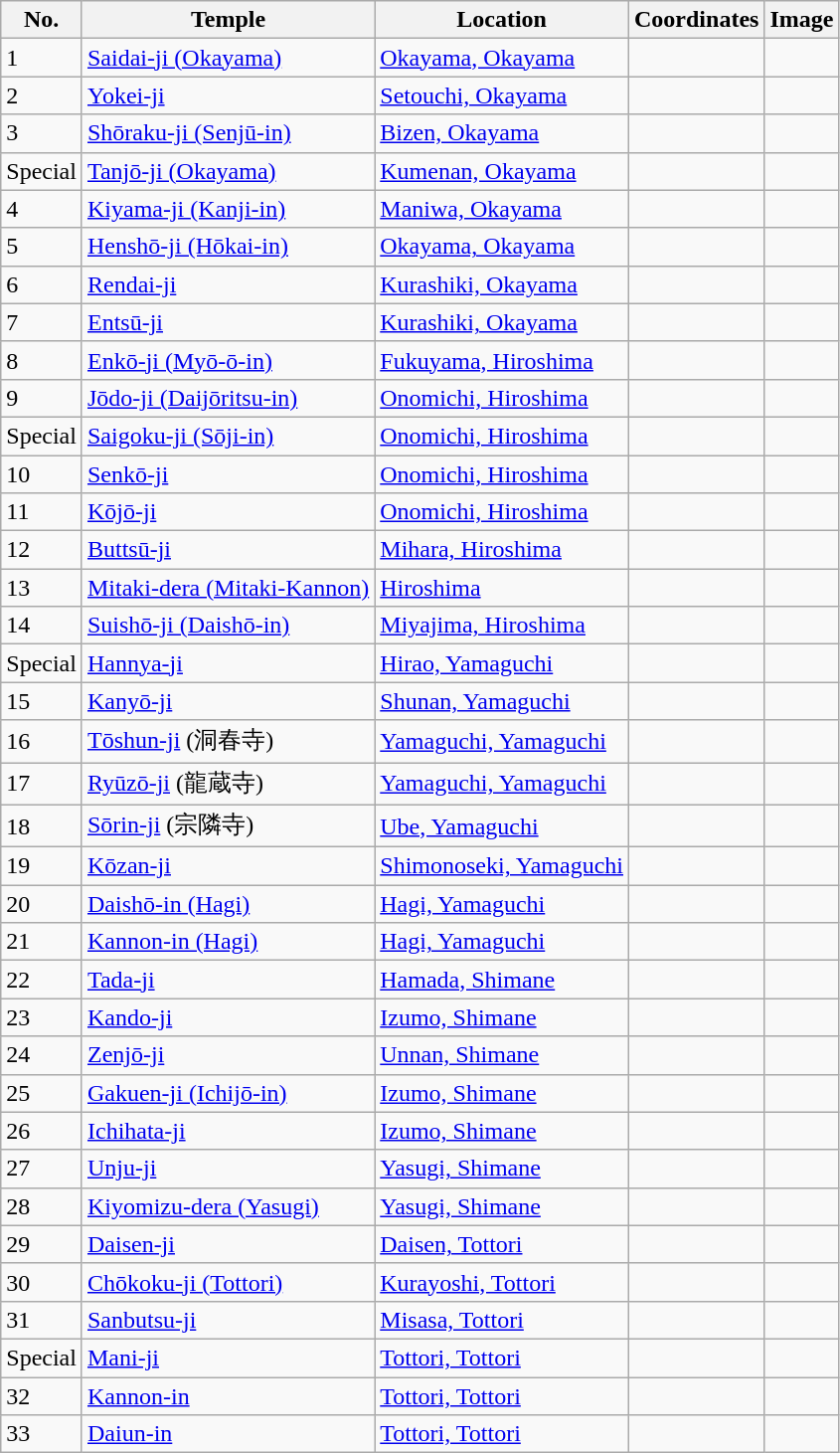<table class="wikitable">
<tr>
<th>No.</th>
<th>Temple</th>
<th>Location</th>
<th>Coordinates</th>
<th class="unsortable">Image</th>
</tr>
<tr>
<td>1</td>
<td><a href='#'>Saidai-ji (Okayama)</a></td>
<td><a href='#'>Okayama, Okayama</a></td>
<td></td>
<td></td>
</tr>
<tr>
<td>2</td>
<td><a href='#'>Yokei-ji</a></td>
<td><a href='#'>Setouchi, Okayama</a></td>
<td></td>
<td></td>
</tr>
<tr>
<td>3</td>
<td><a href='#'>Shōraku-ji (Senjū-in)</a></td>
<td><a href='#'>Bizen, Okayama</a></td>
<td></td>
<td></td>
</tr>
<tr>
<td>Special</td>
<td><a href='#'>Tanjō-ji (Okayama)</a></td>
<td><a href='#'>Kumenan, Okayama</a></td>
<td></td>
<td></td>
</tr>
<tr>
<td>4</td>
<td><a href='#'>Kiyama-ji (Kanji-in)</a></td>
<td><a href='#'>Maniwa, Okayama</a></td>
<td></td>
<td></td>
</tr>
<tr>
<td>5</td>
<td><a href='#'>Henshō-ji (Hōkai-in)</a></td>
<td><a href='#'>Okayama, Okayama</a></td>
<td></td>
<td></td>
</tr>
<tr>
<td>6</td>
<td><a href='#'>Rendai-ji</a></td>
<td><a href='#'>Kurashiki, Okayama</a></td>
<td></td>
<td></td>
</tr>
<tr>
<td>7</td>
<td><a href='#'>Entsū-ji</a></td>
<td><a href='#'>Kurashiki, Okayama</a></td>
<td></td>
<td></td>
</tr>
<tr>
<td>8</td>
<td><a href='#'>Enkō-ji (Myō-ō-in)</a></td>
<td><a href='#'>Fukuyama, Hiroshima</a></td>
<td></td>
<td></td>
</tr>
<tr>
<td>9</td>
<td><a href='#'>Jōdo-ji (Daijōritsu-in)</a></td>
<td><a href='#'>Onomichi, Hiroshima</a></td>
<td></td>
<td></td>
</tr>
<tr>
<td>Special</td>
<td><a href='#'>Saigoku-ji (Sōji-in)</a></td>
<td><a href='#'>Onomichi, Hiroshima</a></td>
<td></td>
<td></td>
</tr>
<tr>
<td>10</td>
<td><a href='#'>Senkō-ji</a></td>
<td><a href='#'>Onomichi, Hiroshima</a></td>
<td></td>
<td></td>
</tr>
<tr>
<td>11</td>
<td><a href='#'>Kōjō-ji</a></td>
<td><a href='#'>Onomichi, Hiroshima</a></td>
<td></td>
<td></td>
</tr>
<tr>
<td>12</td>
<td><a href='#'>Buttsū-ji</a></td>
<td><a href='#'>Mihara, Hiroshima</a></td>
<td></td>
<td></td>
</tr>
<tr>
<td>13</td>
<td><a href='#'>Mitaki-dera (Mitaki-Kannon)</a></td>
<td><a href='#'>Hiroshima</a></td>
<td></td>
<td></td>
</tr>
<tr>
<td>14</td>
<td><a href='#'>Suishō-ji (Daishō-in)</a></td>
<td><a href='#'>Miyajima, Hiroshima</a></td>
<td></td>
<td></td>
</tr>
<tr>
<td>Special</td>
<td><a href='#'>Hannya-ji</a></td>
<td><a href='#'>Hirao, Yamaguchi</a></td>
<td></td>
<td></td>
</tr>
<tr>
<td>15</td>
<td><a href='#'>Kanyō-ji</a></td>
<td><a href='#'>Shunan, Yamaguchi</a></td>
<td></td>
<td></td>
</tr>
<tr>
<td>16</td>
<td><a href='#'>Tōshun-ji</a> (洞春寺)</td>
<td><a href='#'>Yamaguchi, Yamaguchi</a></td>
<td></td>
<td></td>
</tr>
<tr>
<td>17</td>
<td><a href='#'>Ryūzō-ji</a> (龍蔵寺)</td>
<td><a href='#'>Yamaguchi, Yamaguchi</a></td>
<td></td>
<td></td>
</tr>
<tr>
<td>18</td>
<td><a href='#'>Sōrin-ji</a> (宗隣寺)</td>
<td><a href='#'>Ube, Yamaguchi</a></td>
<td></td>
<td></td>
</tr>
<tr>
<td>19</td>
<td><a href='#'>Kōzan-ji</a></td>
<td><a href='#'>Shimonoseki, Yamaguchi</a></td>
<td></td>
<td></td>
</tr>
<tr>
<td>20</td>
<td><a href='#'>Daishō-in (Hagi)</a></td>
<td><a href='#'>Hagi, Yamaguchi</a></td>
<td></td>
<td></td>
</tr>
<tr>
<td>21</td>
<td><a href='#'>Kannon-in (Hagi)</a></td>
<td><a href='#'>Hagi, Yamaguchi</a></td>
<td></td>
<td></td>
</tr>
<tr>
<td>22</td>
<td><a href='#'>Tada-ji</a></td>
<td><a href='#'>Hamada, Shimane</a></td>
<td></td>
<td></td>
</tr>
<tr>
<td>23</td>
<td><a href='#'>Kando-ji</a></td>
<td><a href='#'>Izumo, Shimane</a></td>
<td></td>
<td></td>
</tr>
<tr>
<td>24</td>
<td><a href='#'>Zenjō-ji</a></td>
<td><a href='#'>Unnan, Shimane</a></td>
<td></td>
<td></td>
</tr>
<tr>
<td>25</td>
<td><a href='#'>Gakuen-ji (Ichijō-in)</a></td>
<td><a href='#'>Izumo, Shimane</a></td>
<td></td>
<td></td>
</tr>
<tr>
<td>26</td>
<td><a href='#'>Ichihata-ji</a></td>
<td><a href='#'>Izumo, Shimane</a></td>
<td></td>
<td></td>
</tr>
<tr>
<td>27</td>
<td><a href='#'>Unju-ji</a></td>
<td><a href='#'>Yasugi, Shimane</a></td>
<td></td>
<td></td>
</tr>
<tr>
<td>28</td>
<td><a href='#'>Kiyomizu-dera (Yasugi)</a></td>
<td><a href='#'>Yasugi, Shimane</a></td>
<td></td>
<td></td>
</tr>
<tr>
<td>29</td>
<td><a href='#'>Daisen-ji</a></td>
<td><a href='#'>Daisen, Tottori</a></td>
<td></td>
<td></td>
</tr>
<tr>
<td>30</td>
<td><a href='#'>Chōkoku-ji (Tottori)</a></td>
<td><a href='#'>Kurayoshi, Tottori</a></td>
<td></td>
<td></td>
</tr>
<tr>
<td>31</td>
<td><a href='#'>Sanbutsu-ji</a></td>
<td><a href='#'>Misasa, Tottori</a></td>
<td></td>
<td></td>
</tr>
<tr>
<td>Special</td>
<td><a href='#'>Mani-ji</a></td>
<td><a href='#'>Tottori, Tottori</a></td>
<td></td>
<td></td>
</tr>
<tr>
<td>32</td>
<td><a href='#'>Kannon-in</a></td>
<td><a href='#'>Tottori, Tottori</a></td>
<td></td>
<td></td>
</tr>
<tr>
<td>33</td>
<td><a href='#'>Daiun-in</a></td>
<td><a href='#'>Tottori, Tottori</a></td>
<td></td>
<td></td>
</tr>
</table>
